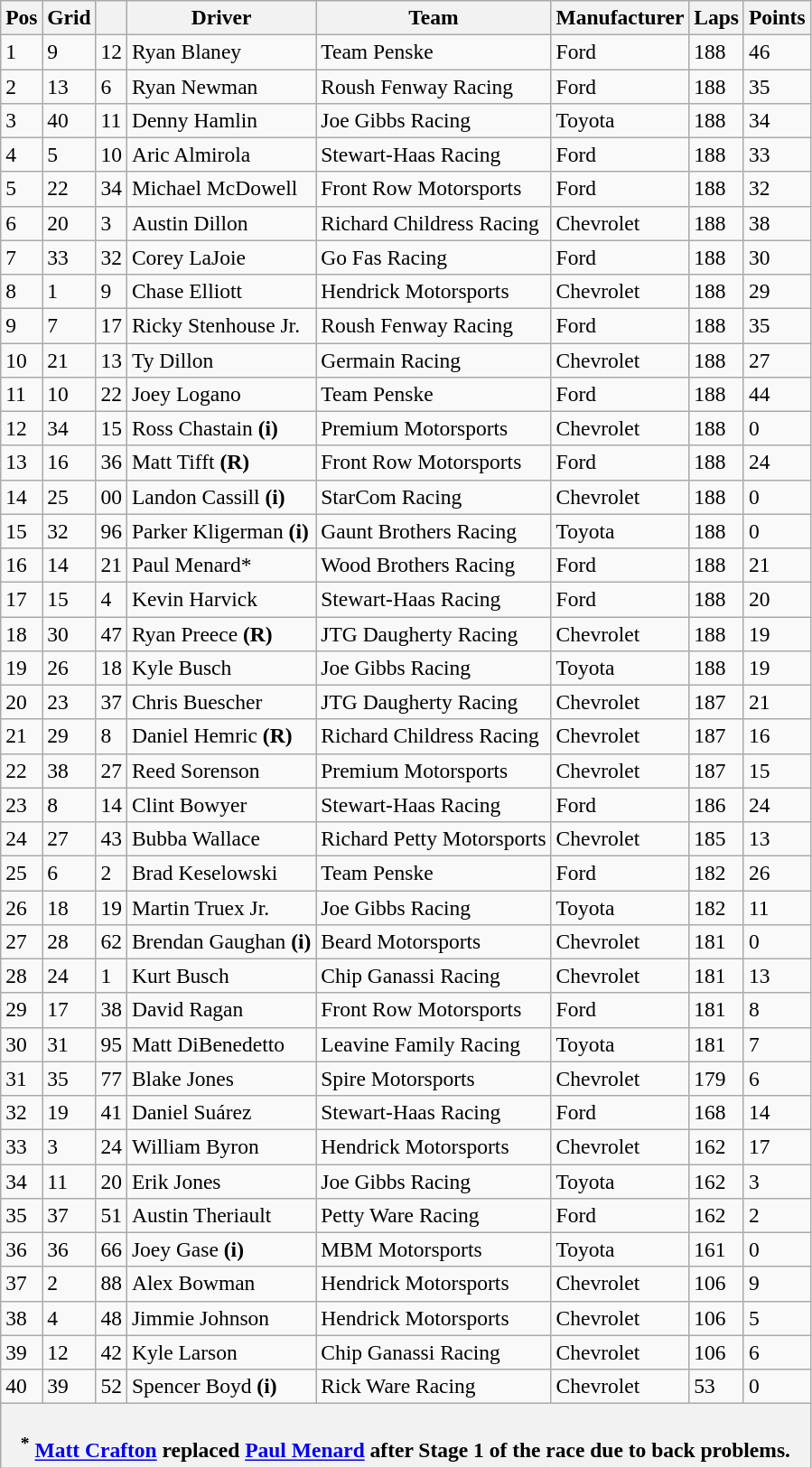<table class="wikitable" style="font-size:98%">
<tr>
<th>Pos</th>
<th>Grid</th>
<th></th>
<th>Driver</th>
<th>Team</th>
<th>Manufacturer</th>
<th>Laps</th>
<th>Points</th>
</tr>
<tr>
<td>1</td>
<td>9</td>
<td>12</td>
<td>Ryan Blaney</td>
<td>Team Penske</td>
<td>Ford</td>
<td>188</td>
<td>46</td>
</tr>
<tr>
<td>2</td>
<td>13</td>
<td>6</td>
<td>Ryan Newman</td>
<td>Roush Fenway Racing</td>
<td>Ford</td>
<td>188</td>
<td>35</td>
</tr>
<tr>
<td>3</td>
<td>40</td>
<td>11</td>
<td>Denny Hamlin</td>
<td>Joe Gibbs Racing</td>
<td>Toyota</td>
<td>188</td>
<td>34</td>
</tr>
<tr>
<td>4</td>
<td>5</td>
<td>10</td>
<td>Aric Almirola</td>
<td>Stewart-Haas Racing</td>
<td>Ford</td>
<td>188</td>
<td>33</td>
</tr>
<tr>
<td>5</td>
<td>22</td>
<td>34</td>
<td>Michael McDowell</td>
<td>Front Row Motorsports</td>
<td>Ford</td>
<td>188</td>
<td>32</td>
</tr>
<tr>
<td>6</td>
<td>20</td>
<td>3</td>
<td>Austin Dillon</td>
<td>Richard Childress Racing</td>
<td>Chevrolet</td>
<td>188</td>
<td>38</td>
</tr>
<tr>
<td>7</td>
<td>33</td>
<td>32</td>
<td>Corey LaJoie</td>
<td>Go Fas Racing</td>
<td>Ford</td>
<td>188</td>
<td>30</td>
</tr>
<tr>
<td>8</td>
<td>1</td>
<td>9</td>
<td>Chase Elliott</td>
<td>Hendrick Motorsports</td>
<td>Chevrolet</td>
<td>188</td>
<td>29</td>
</tr>
<tr>
<td>9</td>
<td>7</td>
<td>17</td>
<td>Ricky Stenhouse Jr.</td>
<td>Roush Fenway Racing</td>
<td>Ford</td>
<td>188</td>
<td>35</td>
</tr>
<tr>
<td>10</td>
<td>21</td>
<td>13</td>
<td>Ty Dillon</td>
<td>Germain Racing</td>
<td>Chevrolet</td>
<td>188</td>
<td>27</td>
</tr>
<tr>
<td>11</td>
<td>10</td>
<td>22</td>
<td>Joey Logano</td>
<td>Team Penske</td>
<td>Ford</td>
<td>188</td>
<td>44</td>
</tr>
<tr>
<td>12</td>
<td>34</td>
<td>15</td>
<td>Ross Chastain <strong>(i)</strong></td>
<td>Premium Motorsports</td>
<td>Chevrolet</td>
<td>188</td>
<td>0</td>
</tr>
<tr>
<td>13</td>
<td>16</td>
<td>36</td>
<td>Matt Tifft <strong>(R)</strong></td>
<td>Front Row Motorsports</td>
<td>Ford</td>
<td>188</td>
<td>24</td>
</tr>
<tr>
<td>14</td>
<td>25</td>
<td>00</td>
<td>Landon Cassill <strong>(i)</strong></td>
<td>StarCom Racing</td>
<td>Chevrolet</td>
<td>188</td>
<td>0</td>
</tr>
<tr>
<td>15</td>
<td>32</td>
<td>96</td>
<td>Parker Kligerman <strong>(i)</strong></td>
<td>Gaunt Brothers Racing</td>
<td>Toyota</td>
<td>188</td>
<td>0</td>
</tr>
<tr>
<td>16</td>
<td>14</td>
<td>21</td>
<td>Paul Menard*</td>
<td>Wood Brothers Racing</td>
<td>Ford</td>
<td>188</td>
<td>21</td>
</tr>
<tr>
<td>17</td>
<td>15</td>
<td>4</td>
<td>Kevin Harvick</td>
<td>Stewart-Haas Racing</td>
<td>Ford</td>
<td>188</td>
<td>20</td>
</tr>
<tr>
<td>18</td>
<td>30</td>
<td>47</td>
<td>Ryan Preece <strong>(R)</strong></td>
<td>JTG Daugherty Racing</td>
<td>Chevrolet</td>
<td>188</td>
<td>19</td>
</tr>
<tr>
<td>19</td>
<td>26</td>
<td>18</td>
<td>Kyle Busch</td>
<td>Joe Gibbs Racing</td>
<td>Toyota</td>
<td>188</td>
<td>19</td>
</tr>
<tr>
<td>20</td>
<td>23</td>
<td>37</td>
<td>Chris Buescher</td>
<td>JTG Daugherty Racing</td>
<td>Chevrolet</td>
<td>187</td>
<td>21</td>
</tr>
<tr>
<td>21</td>
<td>29</td>
<td>8</td>
<td>Daniel Hemric <strong>(R)</strong></td>
<td>Richard Childress Racing</td>
<td>Chevrolet</td>
<td>187</td>
<td>16</td>
</tr>
<tr>
<td>22</td>
<td>38</td>
<td>27</td>
<td>Reed Sorenson</td>
<td>Premium Motorsports</td>
<td>Chevrolet</td>
<td>187</td>
<td>15</td>
</tr>
<tr>
<td>23</td>
<td>8</td>
<td>14</td>
<td>Clint Bowyer</td>
<td>Stewart-Haas Racing</td>
<td>Ford</td>
<td>186</td>
<td>24</td>
</tr>
<tr>
<td>24</td>
<td>27</td>
<td>43</td>
<td>Bubba Wallace</td>
<td>Richard Petty Motorsports</td>
<td>Chevrolet</td>
<td>185</td>
<td>13</td>
</tr>
<tr>
<td>25</td>
<td>6</td>
<td>2</td>
<td>Brad Keselowski</td>
<td>Team Penske</td>
<td>Ford</td>
<td>182</td>
<td>26</td>
</tr>
<tr>
<td>26</td>
<td>18</td>
<td>19</td>
<td>Martin Truex Jr.</td>
<td>Joe Gibbs Racing</td>
<td>Toyota</td>
<td>182</td>
<td>11</td>
</tr>
<tr>
<td>27</td>
<td>28</td>
<td>62</td>
<td>Brendan Gaughan <strong>(i)</strong></td>
<td>Beard Motorsports</td>
<td>Chevrolet</td>
<td>181</td>
<td>0</td>
</tr>
<tr>
<td>28</td>
<td>24</td>
<td>1</td>
<td>Kurt Busch</td>
<td>Chip Ganassi Racing</td>
<td>Chevrolet</td>
<td>181</td>
<td>13</td>
</tr>
<tr>
<td>29</td>
<td>17</td>
<td>38</td>
<td>David Ragan</td>
<td>Front Row Motorsports</td>
<td>Ford</td>
<td>181</td>
<td>8</td>
</tr>
<tr>
<td>30</td>
<td>31</td>
<td>95</td>
<td>Matt DiBenedetto</td>
<td>Leavine Family Racing</td>
<td>Toyota</td>
<td>181</td>
<td>7</td>
</tr>
<tr>
<td>31</td>
<td>35</td>
<td>77</td>
<td>Blake Jones</td>
<td>Spire Motorsports</td>
<td>Chevrolet</td>
<td>179</td>
<td>6</td>
</tr>
<tr>
<td>32</td>
<td>19</td>
<td>41</td>
<td>Daniel Suárez</td>
<td>Stewart-Haas Racing</td>
<td>Ford</td>
<td>168</td>
<td>14</td>
</tr>
<tr>
<td>33</td>
<td>3</td>
<td>24</td>
<td>William Byron</td>
<td>Hendrick Motorsports</td>
<td>Chevrolet</td>
<td>162</td>
<td>17</td>
</tr>
<tr>
<td>34</td>
<td>11</td>
<td>20</td>
<td>Erik Jones</td>
<td>Joe Gibbs Racing</td>
<td>Toyota</td>
<td>162</td>
<td>3</td>
</tr>
<tr>
<td>35</td>
<td>37</td>
<td>51</td>
<td>Austin Theriault</td>
<td>Petty Ware Racing</td>
<td>Ford</td>
<td>162</td>
<td>2</td>
</tr>
<tr>
<td>36</td>
<td>36</td>
<td>66</td>
<td>Joey Gase <strong>(i)</strong></td>
<td>MBM Motorsports</td>
<td>Toyota</td>
<td>161</td>
<td>0</td>
</tr>
<tr>
<td>37</td>
<td>2</td>
<td>88</td>
<td>Alex Bowman</td>
<td>Hendrick Motorsports</td>
<td>Chevrolet</td>
<td>106</td>
<td>9</td>
</tr>
<tr>
<td>38</td>
<td>4</td>
<td>48</td>
<td>Jimmie Johnson</td>
<td>Hendrick Motorsports</td>
<td>Chevrolet</td>
<td>106</td>
<td>5</td>
</tr>
<tr>
<td>39</td>
<td>12</td>
<td>42</td>
<td>Kyle Larson</td>
<td>Chip Ganassi Racing</td>
<td>Chevrolet</td>
<td>106</td>
<td>6</td>
</tr>
<tr>
<td>40</td>
<td>39</td>
<td>52</td>
<td>Spencer Boyd <strong>(i)</strong></td>
<td>Rick Ware Racing</td>
<td>Chevrolet</td>
<td>53</td>
<td>0</td>
</tr>
<tr>
<th colspan="8"><br><sup>*</sup> <a href='#'>Matt Crafton</a> replaced <a href='#'>Paul Menard</a> after Stage 1 of the race due to back problems.</th>
</tr>
</table>
